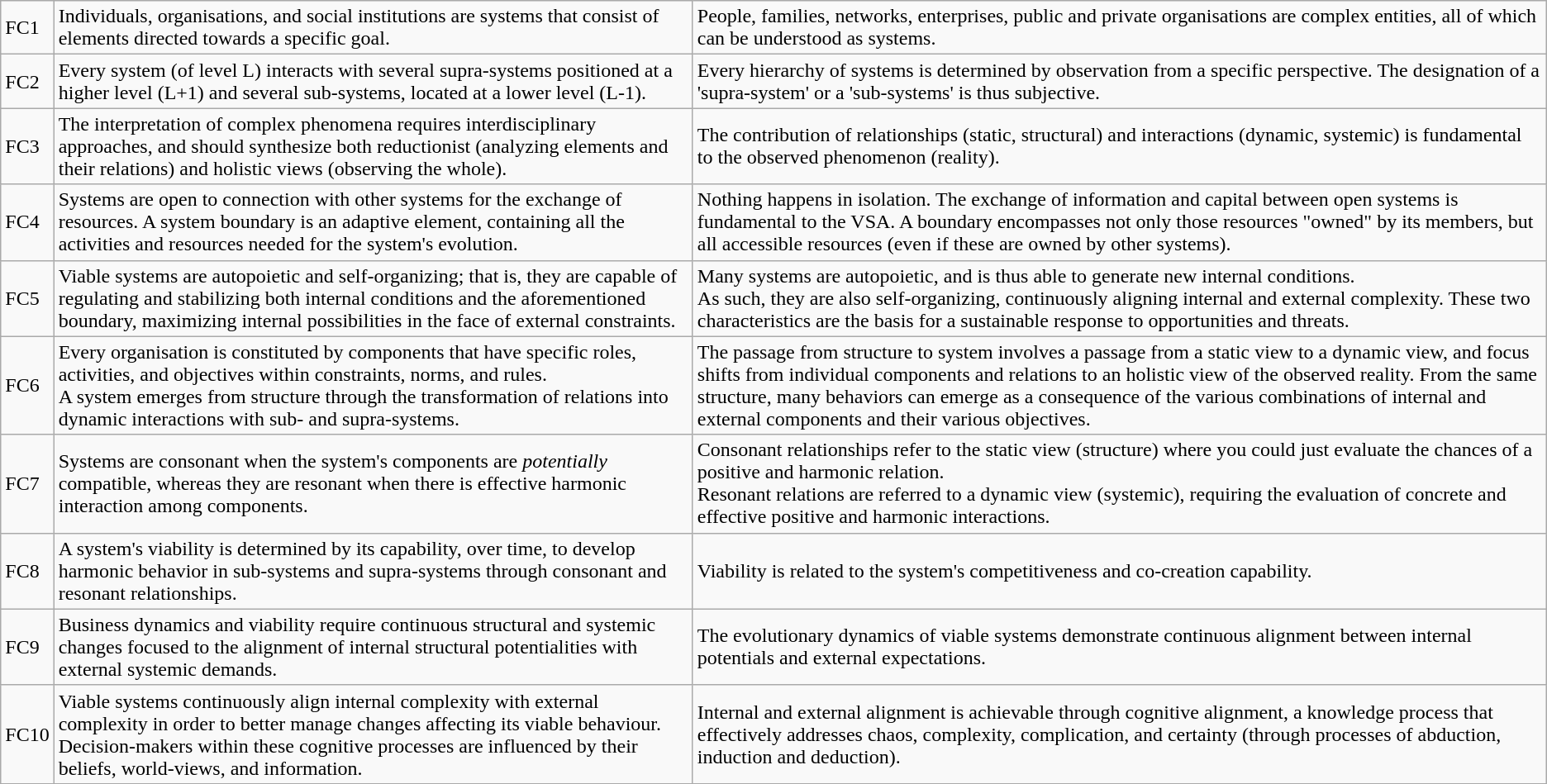<table class="wikitable">
<tr>
<td>FC1</td>
<td>Individuals, organisations, and social institutions are systems that consist of elements directed towards a specific goal.</td>
<td>People, families, networks, enterprises, public and private organisations are complex entities, all of which can be understood as systems.</td>
</tr>
<tr>
<td>FC2</td>
<td>Every system (of level L) interacts with several supra-systems positioned at a higher level (L+1) and several sub-systems, located at a lower level (L-1).</td>
<td>Every hierarchy of systems is determined by observation from a specific perspective. The designation of a 'supra-system' or a 'sub-systems' is thus subjective.</td>
</tr>
<tr>
<td>FC3</td>
<td>The interpretation of complex phenomena requires interdisciplinary approaches, and should synthesize both reductionist (analyzing elements and their relations) and holistic views (observing the whole).</td>
<td>The contribution of relationships (static, structural) and interactions (dynamic, systemic) is fundamental to the observed phenomenon (reality).</td>
</tr>
<tr>
<td>FC4</td>
<td>Systems are open to connection with other systems for the exchange of resources. A system boundary is an adaptive element, containing all the activities and resources needed for the system's evolution.</td>
<td>Nothing happens in isolation. The exchange of information and capital between open systems is fundamental to the VSA. A boundary encompasses not only those resources "owned" by its members, but all accessible resources (even if these are owned by other systems).</td>
</tr>
<tr>
<td>FC5</td>
<td>Viable systems are autopoietic and self-organizing; that is, they are capable of regulating and stabilizing both internal conditions and the aforementioned boundary, maximizing internal possibilities in the face of external constraints.</td>
<td>Many systems are autopoietic, and is thus able to generate new internal conditions.<br>As such, they are also self-organizing, continuously aligning internal and external complexity. These two characteristics are the basis for a sustainable response to opportunities and threats.</td>
</tr>
<tr>
<td>FC6</td>
<td>Every organisation is constituted by components that have specific roles, activities, and objectives within constraints, norms, and rules.<br>A system emerges from structure through the transformation of relations into dynamic interactions with sub- and supra-systems.</td>
<td>The passage from structure to system involves a passage from a static view to a dynamic view, and focus shifts from individual components and relations to an holistic view of the observed reality. From the same structure, many behaviors can emerge as a consequence of the various combinations of internal and external components and their various objectives.</td>
</tr>
<tr>
<td>FC7</td>
<td>Systems are consonant when the system's components are <em>potentially</em> compatible, whereas they are resonant when there is effective harmonic interaction among components.</td>
<td>Consonant relationships refer to the static view (structure) where you could just evaluate the chances of a positive and harmonic relation.<br>Resonant relations are referred to a dynamic view (systemic), requiring the evaluation of concrete and effective positive and harmonic interactions.</td>
</tr>
<tr>
<td>FC8</td>
<td>A system's viability is determined by its capability, over time, to develop harmonic behavior in sub-systems and supra-systems through consonant and resonant relationships.</td>
<td>Viability is related to the system's competitiveness and co-creation capability.</td>
</tr>
<tr>
<td>FC9</td>
<td>Business dynamics and viability require continuous structural and systemic changes focused to the alignment of internal structural potentialities with external systemic demands.</td>
<td>The evolutionary dynamics of viable systems demonstrate continuous alignment between internal potentials and external expectations.</td>
</tr>
<tr>
<td>FC10</td>
<td>Viable systems continuously align internal complexity with external complexity in order to better manage changes affecting its viable behaviour. Decision-makers within these cognitive processes are influenced by their beliefs, world-views, and information.</td>
<td>Internal and external alignment is achievable through cognitive alignment, a knowledge process that effectively addresses chaos, complexity, complication, and certainty (through processes of abduction, induction and deduction).</td>
</tr>
<tr>
</tr>
</table>
